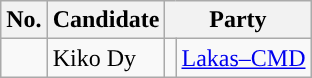<table class="wikitable sortable" style="text-align:left;">
<tr>
<th>No.</th>
<th>Candidate</th>
<th colspan="2">Party</th>
</tr>
<tr>
<td></td>
<td>Kiko Dy</td>
<td></td>
<td><a href='#'>Lakas–CMD</a></td>
</tr>
</table>
